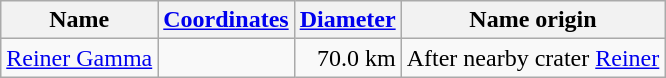<table class="wikitable">
<tr>
<th>Name</th>
<th><a href='#'>Coordinates</a></th>
<th><a href='#'>Diameter</a></th>
<th>Name origin</th>
</tr>
<tr>
<td><a href='#'>Reiner Gamma</a></td>
<td></td>
<td align="right">70.0 km</td>
<td>After nearby crater <a href='#'>Reiner</a></td>
</tr>
</table>
